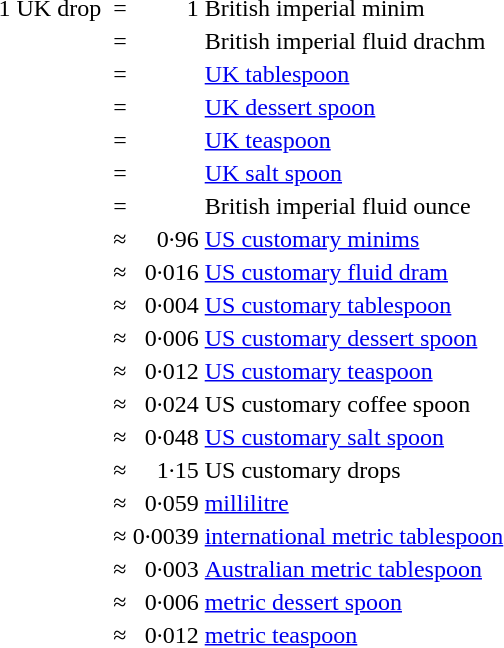<table>
<tr>
<td>1 UK drop </td>
<td>=</td>
<td align=right>1</td>
<td>British imperial minim</td>
</tr>
<tr>
<td></td>
<td>=</td>
<td align=right></td>
<td>British imperial fluid drachm</td>
</tr>
<tr>
<td></td>
<td>=</td>
<td align=right></td>
<td><a href='#'>UK tablespoon</a></td>
</tr>
<tr>
<td></td>
<td>=</td>
<td align=right></td>
<td><a href='#'>UK dessert spoon</a></td>
</tr>
<tr>
<td></td>
<td>=</td>
<td align=right></td>
<td><a href='#'>UK teaspoon</a></td>
</tr>
<tr>
<td></td>
<td>=</td>
<td align=right></td>
<td><a href='#'>UK salt spoon</a></td>
</tr>
<tr>
<td></td>
<td>=</td>
<td align=right></td>
<td>British imperial fluid ounce</td>
</tr>
<tr>
<td></td>
<td>≈</td>
<td align=right>0·96</td>
<td><a href='#'>US customary minims</a></td>
</tr>
<tr>
<td></td>
<td>≈</td>
<td align=right>0·016</td>
<td><a href='#'>US customary fluid dram</a></td>
</tr>
<tr>
<td></td>
<td>≈</td>
<td align=right>0·004</td>
<td><a href='#'>US customary tablespoon</a></td>
</tr>
<tr>
<td></td>
<td>≈</td>
<td align=right>0·006</td>
<td><a href='#'>US customary dessert spoon</a></td>
</tr>
<tr>
<td></td>
<td>≈</td>
<td align=right>0·012</td>
<td><a href='#'>US customary teaspoon</a></td>
</tr>
<tr>
<td></td>
<td>≈</td>
<td align=right>0·024</td>
<td>US customary coffee spoon</td>
</tr>
<tr>
<td></td>
<td>≈</td>
<td align=right>0·048</td>
<td><a href='#'>US customary salt spoon</a></td>
</tr>
<tr>
<td></td>
<td>≈</td>
<td align=right>1·15</td>
<td>US customary drops</td>
</tr>
<tr>
<td></td>
<td>≈</td>
<td align=right>0·059</td>
<td><a href='#'>millilitre</a></td>
</tr>
<tr>
<td></td>
<td>≈</td>
<td align=right>0·0039</td>
<td><a href='#'>international metric tablespoon</a></td>
</tr>
<tr>
<td></td>
<td>≈</td>
<td align=right>0·003</td>
<td><a href='#'>Australian metric tablespoon</a></td>
</tr>
<tr>
<td></td>
<td>≈</td>
<td align=right>0·006</td>
<td><a href='#'>metric dessert spoon</a></td>
</tr>
<tr>
<td></td>
<td>≈</td>
<td align=right>0·012</td>
<td><a href='#'>metric teaspoon</a></td>
</tr>
</table>
